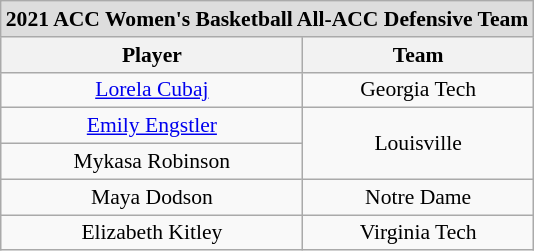<table class="wikitable" style="white-space:nowrap; font-size:90%; text-align: center;">
<tr>
<td colspan="4" style="text-align:center; background:#ddd;"><strong>2021 ACC Women's Basketball All-ACC Defensive Team</strong></td>
</tr>
<tr>
<th>Player</th>
<th>Team</th>
</tr>
<tr>
<td><a href='#'>Lorela Cubaj</a></td>
<td>Georgia Tech</td>
</tr>
<tr>
<td><a href='#'>Emily Engstler</a></td>
<td rowspan=2>Louisville</td>
</tr>
<tr>
<td>Mykasa Robinson</td>
</tr>
<tr>
<td>Maya Dodson</td>
<td>Notre Dame</td>
</tr>
<tr>
<td>Elizabeth Kitley</td>
<td>Virginia Tech</td>
</tr>
</table>
